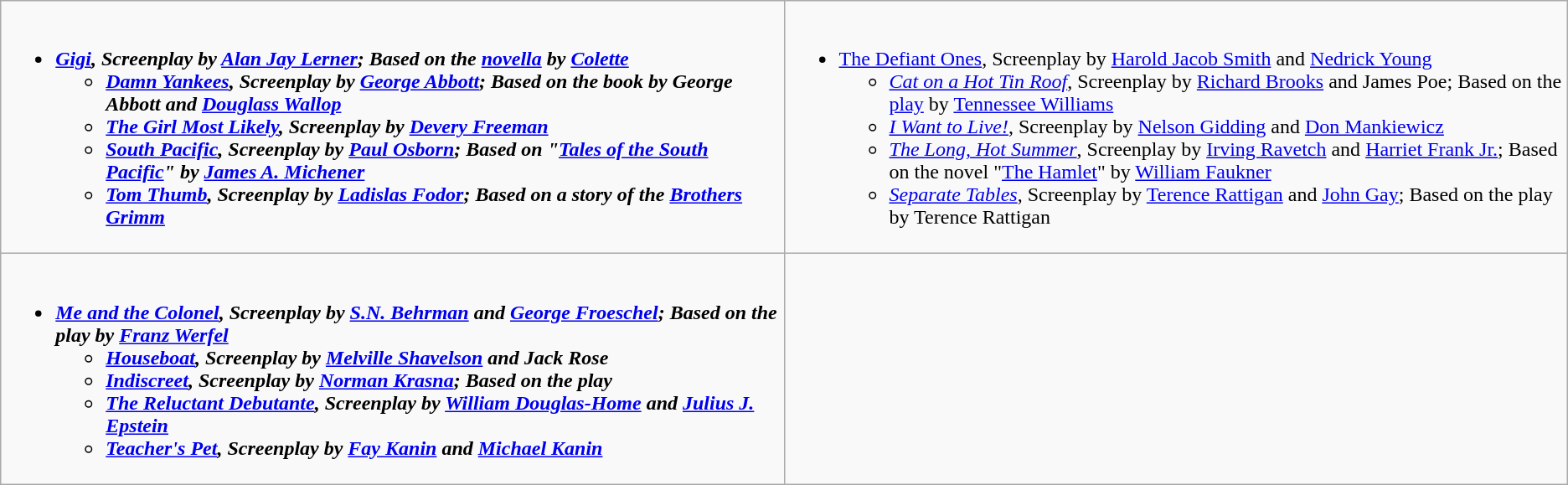<table class="wikitable">
<tr>
<td valign="top" width="50%"><br><ul><li><strong><em><a href='#'>Gigi</a><em>, Screenplay by <a href='#'>Alan Jay Lerner</a>; Based on the <a href='#'>novella</a> by <a href='#'>Colette</a><strong><ul><li></em><a href='#'>Damn Yankees</a><em>, Screenplay by <a href='#'>George Abbott</a>; Based on the book by George Abbott and <a href='#'>Douglass Wallop</a></li><li></em><a href='#'>The Girl Most Likely</a><em>, Screenplay by <a href='#'>Devery Freeman</a></li><li></em><a href='#'>South Pacific</a><em>, Screenplay by <a href='#'>Paul Osborn</a>; Based on "<a href='#'>Tales of the South Pacific</a>" by <a href='#'>James A. Michener</a></li><li></em><a href='#'>Tom Thumb</a><em>, Screenplay by <a href='#'>Ladislas Fodor</a>; Based on a story of the <a href='#'>Brothers Grimm</a></li></ul></li></ul></td>
<td valign="top"><br><ul><li></em></strong><a href='#'>The Defiant Ones</a></em>, Screenplay by <a href='#'>Harold Jacob Smith</a> and <a href='#'>Nedrick Young</a></strong><ul><li><em><a href='#'>Cat on a Hot Tin Roof</a></em>, Screenplay by <a href='#'>Richard Brooks</a> and James Poe; Based on the <a href='#'>play</a> by <a href='#'>Tennessee Williams</a></li><li><em><a href='#'>I Want to Live!</a></em>, Screenplay by <a href='#'>Nelson Gidding</a> and <a href='#'>Don Mankiewicz</a></li><li><em><a href='#'>The Long, Hot Summer</a></em>, Screenplay by <a href='#'>Irving Ravetch</a> and <a href='#'>Harriet Frank Jr.</a>; Based on the novel "<a href='#'>The Hamlet</a>" by <a href='#'>William Faukner</a></li><li><em><a href='#'>Separate Tables</a></em>, Screenplay by <a href='#'>Terence Rattigan</a> and <a href='#'>John Gay</a>; Based on the play by Terence Rattigan</li></ul></li></ul></td>
</tr>
<tr>
<td valign="top"><br><ul><li><strong><em><a href='#'>Me and the Colonel</a><em>, Screenplay by <a href='#'>S.N. Behrman</a> and <a href='#'>George Froeschel</a>; Based on the play by <a href='#'>Franz Werfel</a><strong><ul><li></em><a href='#'>Houseboat</a><em>, Screenplay by <a href='#'>Melville Shavelson</a> and Jack Rose</li><li></em><a href='#'>Indiscreet</a><em>, Screenplay by <a href='#'>Norman Krasna</a>; Based on the play</li><li></em><a href='#'>The Reluctant Debutante</a><em>, Screenplay by <a href='#'>William Douglas-Home</a> and <a href='#'>Julius J. Epstein</a></li><li></em><a href='#'>Teacher's Pet</a><em>, Screenplay by <a href='#'>Fay Kanin</a> and <a href='#'>Michael Kanin</a></li></ul></li></ul></td>
<td></td>
</tr>
</table>
